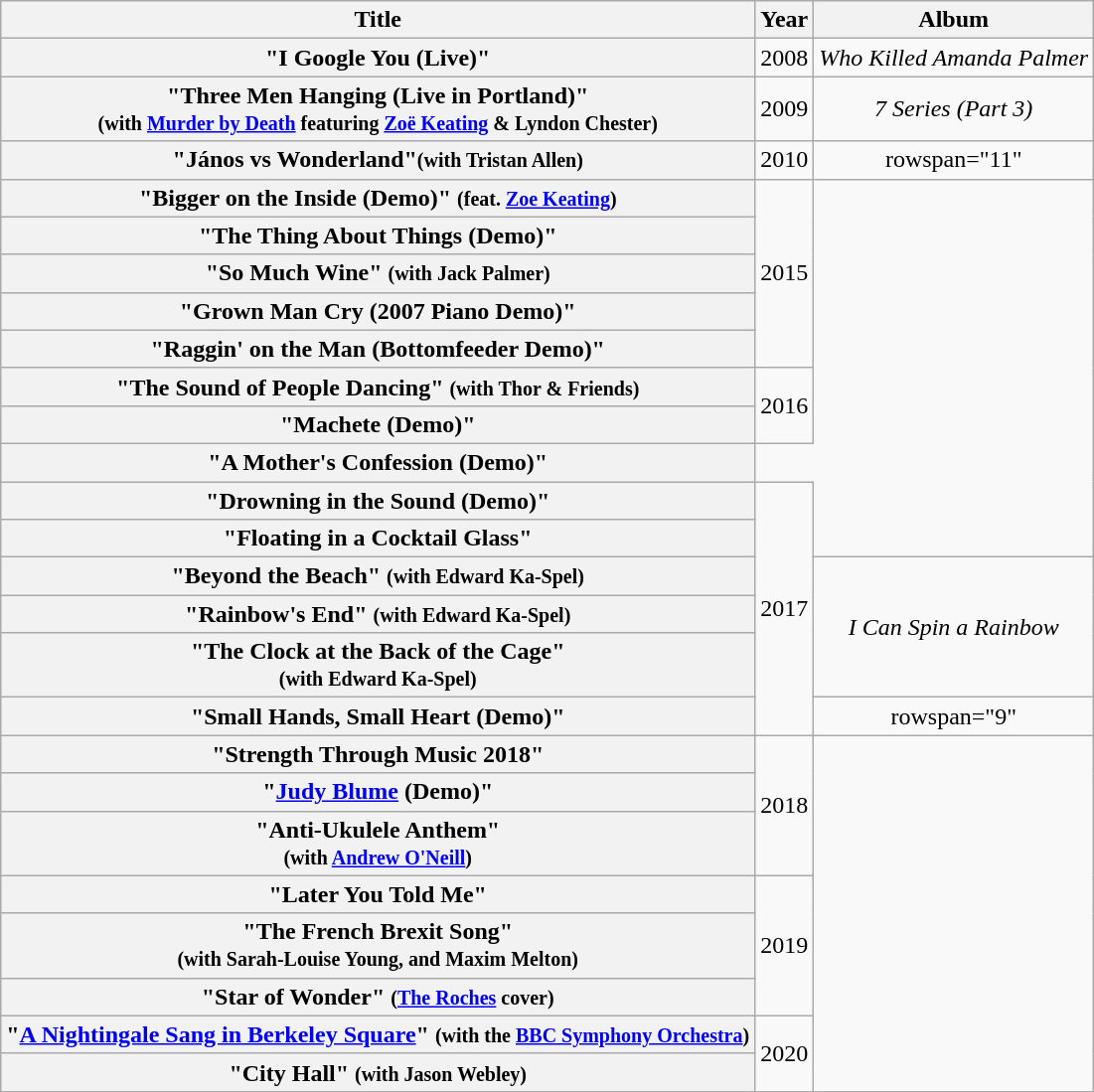<table class="wikitable plainrowheaders" style="text-align:center;">
<tr>
<th scope="col" rowspan="1">Title</th>
<th scope="col" rowspan="1">Year</th>
<th scope="col" rowspan="1">Album</th>
</tr>
<tr>
<th scope="row">"I Google You (Live)"</th>
<td>2008</td>
<td><em>Who Killed Amanda Palmer</em></td>
</tr>
<tr>
<th scope="row">"Three Men Hanging (Live in Portland)"<br><small>(with <a href='#'>Murder by Death</a> featuring <a href='#'>Zoë Keating</a> & Lyndon Chester)</small></th>
<td>2009</td>
<td><em>7 Series (Part 3)</em></td>
</tr>
<tr>
<th scope="row">"János vs Wonderland"<small>(with Tristan Allen)</small></th>
<td>2010</td>
<td>rowspan="11" </td>
</tr>
<tr>
<th scope="row">"Bigger on the Inside (Demo)"  <small>(feat. <a href='#'>Zoe Keating</a>)</small></th>
<td rowspan="5">2015</td>
</tr>
<tr>
<th scope="row">"The Thing About Things (Demo)"</th>
</tr>
<tr>
<th scope="row">"So Much Wine" <small>(with Jack Palmer)</small></th>
</tr>
<tr>
<th scope="row">"Grown Man Cry (2007 Piano Demo)"</th>
</tr>
<tr>
<th scope="row">"Raggin' on the Man (Bottomfeeder Demo)"</th>
</tr>
<tr>
<th scope="row">"The Sound of People Dancing" <small>(with Thor & Friends)</small></th>
<td rowspan="2">2016</td>
</tr>
<tr>
<th scope="row">"Machete (Demo)" </th>
</tr>
<tr>
<th scope="row">"A Mother's Confession (Demo)" </th>
</tr>
<tr>
<th scope="row">"Drowning in the Sound (Demo)"</th>
<td rowspan="6">2017</td>
</tr>
<tr>
<th scope="row">"Floating in a Cocktail Glass"</th>
</tr>
<tr>
<th scope="row">"Beyond the Beach" <small>(with Edward Ka-Spel)</small></th>
<td rowspan="3"><em>I Can Spin a Rainbow</em></td>
</tr>
<tr>
<th scope="row">"Rainbow's End" <small>(with Edward Ka-Spel)</small></th>
</tr>
<tr>
<th scope="row">"The Clock at the Back of the Cage"<br><small>(with Edward Ka-Spel)</small></th>
</tr>
<tr>
<th scope="row">"Small Hands, Small Heart (Demo)"</th>
<td>rowspan="9" </td>
</tr>
<tr>
<th scope="row">"Strength Through Music 2018"</th>
<td rowspan="3">2018</td>
</tr>
<tr>
<th scope="row">"<a href='#'>Judy Blume</a> (Demo)" </th>
</tr>
<tr>
<th scope="row">"Anti-Ukulele Anthem"<br><small>(with <a href='#'>Andrew O'Neill</a>)</small></th>
</tr>
<tr>
<th scope="row">"Later You Told Me"</th>
<td rowspan="3">2019</td>
</tr>
<tr>
<th scope="row">"The French Brexit Song"<br><small>(with Sarah-Louise Young, and Maxim Melton)</small></th>
</tr>
<tr>
<th scope="row">"Star of Wonder" <small>(<a href='#'>The Roches</a> cover)</small></th>
</tr>
<tr>
<th scope="row">"<a href='#'>A Nightingale Sang in Berkeley Square</a>" <small>(with the <a href='#'>BBC Symphony Orchestra</a>)</small></th>
<td rowspan="2">2020</td>
</tr>
<tr>
<th scope="row">"City Hall" <small>(with Jason Webley)</small></th>
</tr>
</table>
